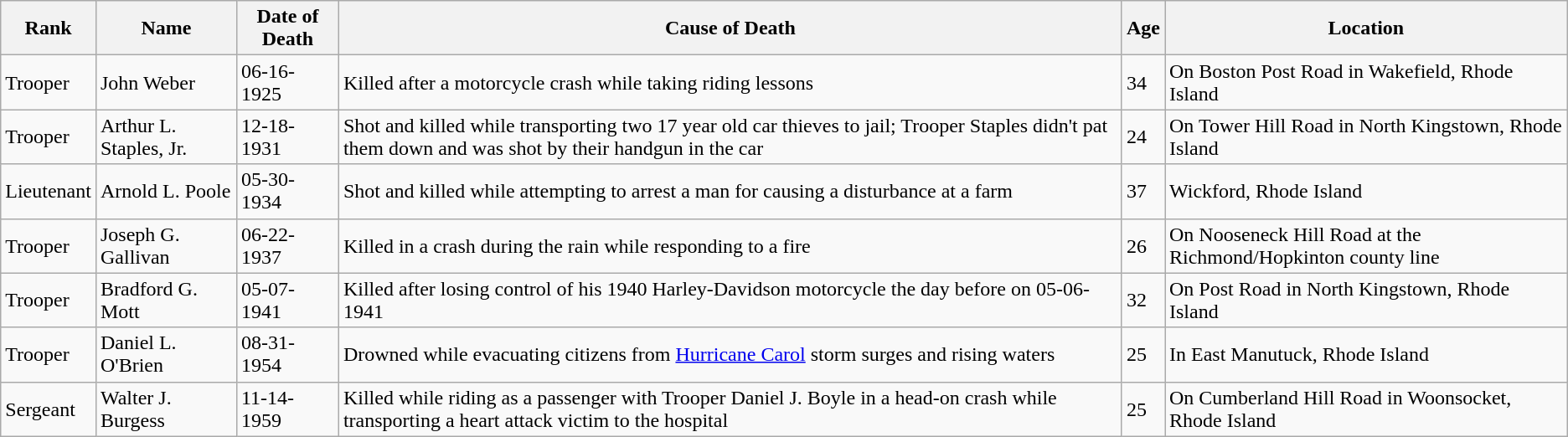<table class="wikitable">
<tr>
<th>Rank</th>
<th>Name</th>
<th>Date of Death</th>
<th>Cause of Death</th>
<th>Age</th>
<th>Location</th>
</tr>
<tr>
<td>Trooper</td>
<td>John Weber</td>
<td>06-16-1925</td>
<td>Killed after a motorcycle crash while taking riding lessons</td>
<td>34</td>
<td>On Boston Post Road in Wakefield, Rhode Island</td>
</tr>
<tr>
<td>Trooper</td>
<td>Arthur L. Staples, Jr.</td>
<td>12-18-1931</td>
<td>Shot and killed while transporting two 17 year old car thieves to jail; Trooper Staples didn't pat them down and was shot by their handgun in the car</td>
<td>24</td>
<td>On Tower Hill Road in North Kingstown, Rhode Island</td>
</tr>
<tr>
<td>Lieutenant</td>
<td>Arnold L. Poole</td>
<td>05-30-1934</td>
<td>Shot and killed while attempting to arrest a man for causing a disturbance at a farm</td>
<td>37</td>
<td>Wickford, Rhode Island</td>
</tr>
<tr>
<td>Trooper</td>
<td>Joseph G. Gallivan</td>
<td>06-22-1937</td>
<td>Killed in a crash during the rain while responding to a fire</td>
<td>26</td>
<td>On Nooseneck Hill Road at the Richmond/Hopkinton county line</td>
</tr>
<tr>
<td>Trooper</td>
<td>Bradford G. Mott</td>
<td>05-07-1941</td>
<td>Killed after losing control of his 1940 Harley-Davidson motorcycle the day before on 05-06-1941</td>
<td>32</td>
<td>On Post Road in North Kingstown, Rhode Island</td>
</tr>
<tr>
<td>Trooper</td>
<td>Daniel L. O'Brien</td>
<td>08-31-1954</td>
<td>Drowned while evacuating citizens from <a href='#'>Hurricane Carol</a> storm surges and rising waters</td>
<td>25</td>
<td>In East Manutuck, Rhode Island</td>
</tr>
<tr>
<td>Sergeant</td>
<td>Walter J. Burgess</td>
<td>11-14-1959</td>
<td>Killed while riding as a passenger with Trooper Daniel J. Boyle in a head-on crash while transporting a heart attack victim to the hospital</td>
<td>25</td>
<td>On Cumberland Hill Road in Woonsocket, Rhode Island</td>
</tr>
</table>
